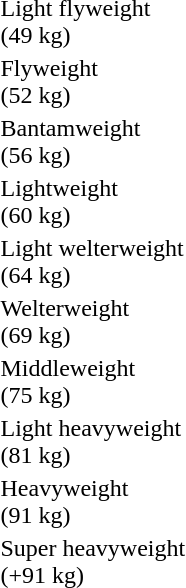<table>
<tr>
<td rowspan=2>Light flyweight<br>(49 kg) </td>
<td rowspan=2></td>
<td rowspan=2></td>
<td></td>
</tr>
<tr>
<td></td>
</tr>
<tr>
<td rowspan=2>Flyweight<br>(52 kg) </td>
<td rowspan=2></td>
<td rowspan=2></td>
<td></td>
</tr>
<tr>
<td></td>
</tr>
<tr>
<td rowspan=2>Bantamweight<br>(56 kg) </td>
<td rowspan=2></td>
<td rowspan=2></td>
<td></td>
</tr>
<tr>
<td></td>
</tr>
<tr>
<td rowspan=2>Lightweight<br>(60 kg) </td>
<td rowspan=2></td>
<td rowspan=2></td>
<td></td>
</tr>
<tr>
<td></td>
</tr>
<tr>
<td rowspan=2>Light welterweight<br>(64 kg) </td>
<td rowspan=2></td>
<td rowspan=2></td>
<td></td>
</tr>
<tr>
<td></td>
</tr>
<tr>
<td rowspan=2>Welterweight<br>(69 kg) </td>
<td rowspan=2></td>
<td rowspan=2></td>
<td></td>
</tr>
<tr>
<td></td>
</tr>
<tr>
<td rowspan=2>Middleweight<br>(75 kg) </td>
<td rowspan=2></td>
<td rowspan=2></td>
<td></td>
</tr>
<tr>
<td></td>
</tr>
<tr>
<td rowspan=2>Light heavyweight<br>(81 kg) </td>
<td rowspan=2></td>
<td rowspan=2></td>
<td></td>
</tr>
<tr>
<td></td>
</tr>
<tr>
<td rowspan=2>Heavyweight<br>(91 kg) </td>
<td rowspan=2></td>
<td rowspan=2></td>
<td></td>
</tr>
<tr>
<td></td>
</tr>
<tr>
<td rowspan=2>Super heavyweight<br>(+91 kg) </td>
<td rowspan=2></td>
<td rowspan=2></td>
<td></td>
</tr>
<tr>
<td></td>
</tr>
</table>
